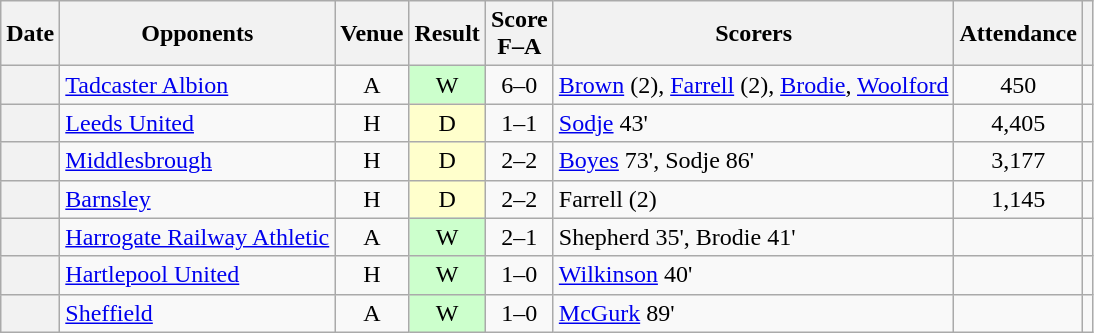<table class="wikitable plainrowheaders sortable" style="text-align:center">
<tr>
<th scope=col>Date</th>
<th scope=col>Opponents</th>
<th scope=col>Venue</th>
<th scope=col>Result</th>
<th scope=col>Score<br>F–A</th>
<th scope=col class=unsortable>Scorers</th>
<th scope=col>Attendance</th>
<th scope=col class=unsortable></th>
</tr>
<tr>
<th scope=row></th>
<td align=left><a href='#'>Tadcaster Albion</a></td>
<td>A</td>
<td style="background-color:#CCFFCC">W</td>
<td>6–0</td>
<td align=left><a href='#'>Brown</a> (2), <a href='#'>Farrell</a> (2), <a href='#'>Brodie</a>, <a href='#'>Woolford</a></td>
<td>450</td>
<td></td>
</tr>
<tr>
<th scope=row></th>
<td align=left><a href='#'>Leeds United</a></td>
<td>H</td>
<td style="background-color:#FFFFCC">D</td>
<td>1–1</td>
<td align=left><a href='#'>Sodje</a> 43'</td>
<td>4,405</td>
<td></td>
</tr>
<tr>
<th scope=row></th>
<td align=left><a href='#'>Middlesbrough</a></td>
<td>H</td>
<td style="background-color:#FFFFCC">D</td>
<td>2–2</td>
<td align=left><a href='#'>Boyes</a> 73', Sodje 86'</td>
<td>3,177</td>
<td></td>
</tr>
<tr>
<th scope=row></th>
<td align=left><a href='#'>Barnsley</a></td>
<td>H</td>
<td style="background-color:#FFFFCC">D</td>
<td>2–2</td>
<td align=left>Farrell (2)</td>
<td>1,145</td>
<td></td>
</tr>
<tr>
<th scope=row></th>
<td align=left><a href='#'>Harrogate Railway Athletic</a></td>
<td>A</td>
<td style="background-color:#CCFFCC">W</td>
<td>2–1</td>
<td align=left>Shepherd 35', Brodie 41'</td>
<td></td>
<td></td>
</tr>
<tr>
<th scope=row></th>
<td align=left><a href='#'>Hartlepool United</a></td>
<td>H</td>
<td style="background-color:#CCFFCC">W</td>
<td>1–0</td>
<td align=left><a href='#'>Wilkinson</a> 40'</td>
<td></td>
<td></td>
</tr>
<tr>
<th scope=row></th>
<td align=left><a href='#'>Sheffield</a></td>
<td>A</td>
<td style="background-color:#CCFFCC">W</td>
<td>1–0</td>
<td align=left><a href='#'>McGurk</a> 89'</td>
<td></td>
<td></td>
</tr>
</table>
